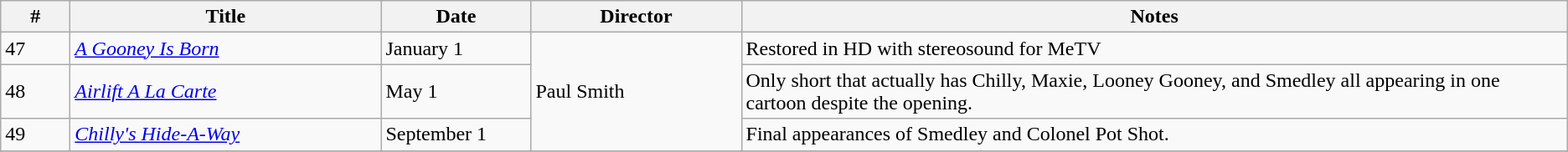<table class="wikitable">
<tr>
<th style="width:3em">#</th>
<th style="width:15em">Title</th>
<th style="width:7em">Date</th>
<th style="width:10em">Director</th>
<th>Notes</th>
</tr>
<tr>
<td>47</td>
<td><em><a href='#'>A Gooney Is Born</a></em></td>
<td>January 1</td>
<td rowspan=3>Paul Smith</td>
<td>Restored in HD with stereosound for MeTV</td>
</tr>
<tr>
<td>48</td>
<td><em><a href='#'>Airlift A La Carte</a></em></td>
<td>May 1</td>
<td>Only short that actually has Chilly, Maxie, Looney Gooney, and Smedley all appearing in one cartoon despite the opening.</td>
</tr>
<tr>
<td>49</td>
<td><em><a href='#'>Chilly's Hide-A-Way</a></em></td>
<td>September 1</td>
<td>Final appearances of Smedley and Colonel Pot Shot.</td>
</tr>
<tr>
</tr>
</table>
